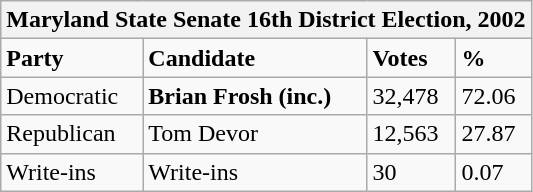<table class="wikitable">
<tr>
<th colspan="4">Maryland State Senate 16th District Election, 2002</th>
</tr>
<tr>
<td><strong>Party</strong></td>
<td><strong>Candidate</strong></td>
<td><strong>Votes</strong></td>
<td><strong>%</strong></td>
</tr>
<tr>
<td>Democratic</td>
<td><strong>Brian Frosh (inc.)</strong></td>
<td>32,478</td>
<td>72.06</td>
</tr>
<tr>
<td>Republican</td>
<td>Tom Devor</td>
<td>12,563</td>
<td>27.87</td>
</tr>
<tr>
<td>Write-ins</td>
<td>Write-ins</td>
<td>30</td>
<td>0.07</td>
</tr>
</table>
